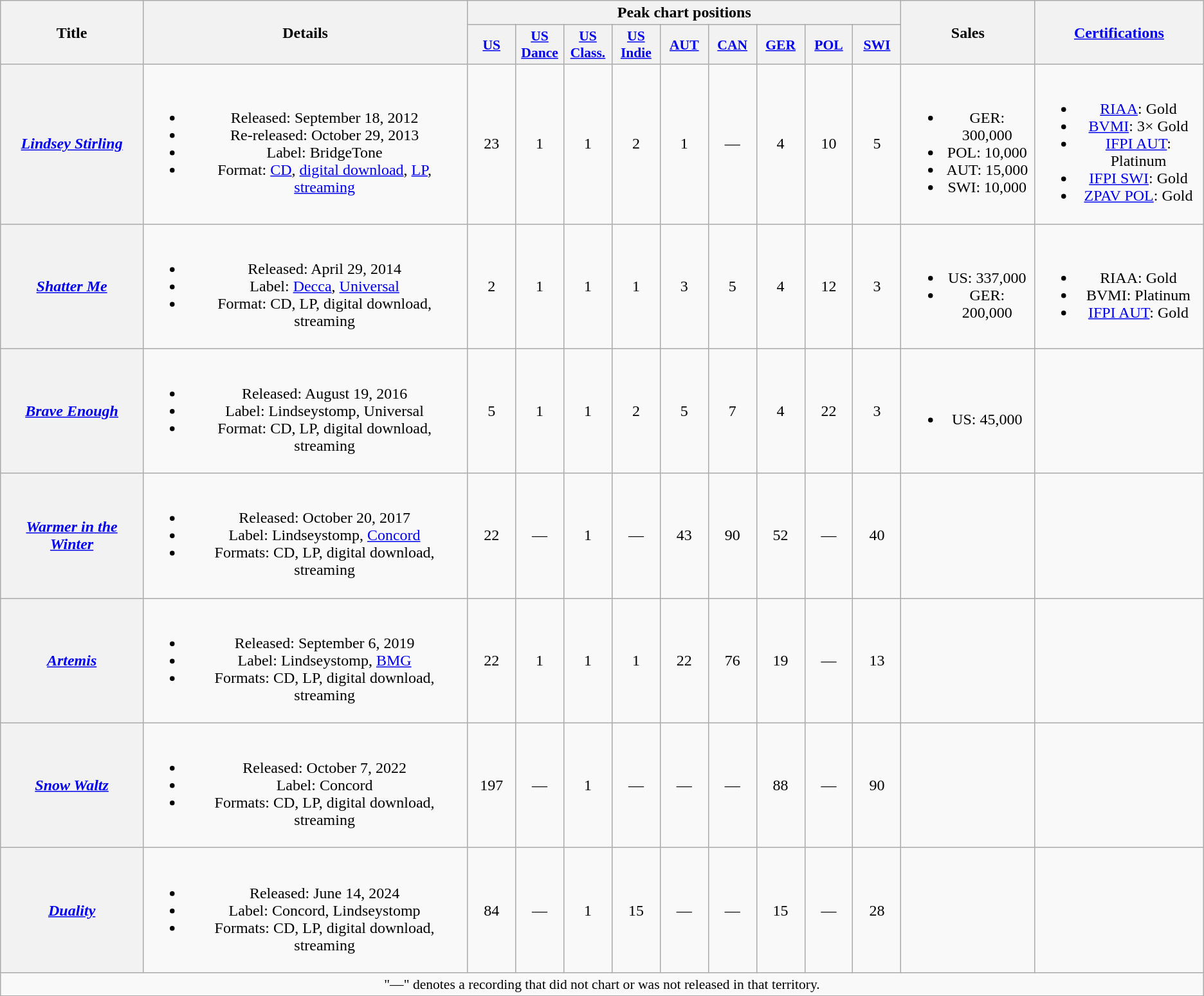<table class="wikitable plainrowheaders" style="text-align:center;">
<tr>
<th scope="col" rowspan="2">Title</th>
<th scope="col" rowspan="2">Details</th>
<th scope="col" colspan="9">Peak chart positions</th>
<th scope="col" rowspan="2">Sales</th>
<th scope="col" rowspan="2"><a href='#'>Certifications</a></th>
</tr>
<tr>
<th scope="col" style="width:3em;font-size:90%;"><a href='#'>US</a><br></th>
<th scope="col" style="width:3em;font-size:90%;"><a href='#'>US <br>Dance</a><br></th>
<th scope="col" style="width:3em;font-size:90%;"><a href='#'>US <br>Class.</a><br></th>
<th scope="col" style="width:3em;font-size:90%;"><a href='#'>US <br>Indie</a><br></th>
<th scope="col" style="width:3em;font-size:90%;"><a href='#'>AUT</a><br></th>
<th scope="col" style="width:3em;font-size:90%;"><a href='#'>CAN</a><br></th>
<th scope="col" style="width:3em;font-size:90%;"><a href='#'>GER</a><br></th>
<th scope="col" style="width:3em;font-size:90%;"><a href='#'>POL</a><br></th>
<th scope="col" style="width:3em;font-size:90%;"><a href='#'>SWI</a><br></th>
</tr>
<tr>
<th scope="row"><em><a href='#'>Lindsey Stirling</a></em></th>
<td><br><ul><li>Released: September 18, 2012</li><li>Re-released: October 29, 2013</li><li>Label: BridgeTone</li><li>Format: <a href='#'>CD</a>, <a href='#'>digital download</a>, <a href='#'>LP</a>, <a href='#'>streaming</a></li></ul></td>
<td>23</td>
<td>1</td>
<td>1</td>
<td>2</td>
<td>1</td>
<td>—</td>
<td>4</td>
<td>10</td>
<td>5</td>
<td><br><ul><li>GER: 300,000</li><li>POL: 10,000</li><li>AUT: 15,000</li><li>SWI: 10,000</li></ul></td>
<td><br><ul><li><a href='#'>RIAA</a>: Gold</li><li><a href='#'>BVMI</a>: 3× Gold</li><li><a href='#'>IFPI AUT</a>: Platinum</li><li><a href='#'>IFPI SWI</a>: Gold</li><li><a href='#'>ZPAV POL</a>: Gold</li></ul></td>
</tr>
<tr>
<th scope="row"><em><a href='#'>Shatter Me</a></em></th>
<td><br><ul><li>Released: April 29, 2014</li><li>Label: <a href='#'>Decca</a>, <a href='#'>Universal</a></li><li>Format: CD, LP, digital download, streaming</li></ul></td>
<td>2</td>
<td>1</td>
<td>1</td>
<td>1</td>
<td>3</td>
<td>5</td>
<td>4</td>
<td>12</td>
<td>3</td>
<td><br><ul><li>US: 337,000</li><li>GER: 200,000</li></ul></td>
<td><br><ul><li>RIAA: Gold</li><li>BVMI: Platinum</li><li><a href='#'>IFPI AUT</a>: Gold</li></ul></td>
</tr>
<tr>
<th scope="row"><em><a href='#'>Brave Enough</a></em></th>
<td><br><ul><li>Released: August 19, 2016</li><li>Label: Lindseystomp, Universal</li><li>Format: CD, LP, digital download, streaming</li></ul></td>
<td>5</td>
<td>1</td>
<td>1</td>
<td>2</td>
<td>5</td>
<td>7</td>
<td>4</td>
<td>22</td>
<td>3</td>
<td><br><ul><li>US: 45,000</li></ul></td>
<td></td>
</tr>
<tr>
<th scope="row"><em><a href='#'>Warmer in the Winter</a></em></th>
<td><br><ul><li>Released: October 20, 2017</li><li>Label: Lindseystomp, <a href='#'>Concord</a></li><li>Formats: CD, LP, digital download, streaming</li></ul></td>
<td>22</td>
<td>—</td>
<td>1</td>
<td>—</td>
<td>43</td>
<td>90</td>
<td>52</td>
<td>—</td>
<td>40</td>
<td></td>
<td></td>
</tr>
<tr>
<th scope="row"><em><a href='#'>Artemis</a></em></th>
<td><br><ul><li>Released: September 6, 2019</li><li>Label: Lindseystomp, <a href='#'>BMG</a></li><li>Formats: CD, LP, digital download, streaming</li></ul></td>
<td>22</td>
<td>1</td>
<td>1</td>
<td>1</td>
<td>22</td>
<td>76</td>
<td>19</td>
<td>—</td>
<td>13</td>
<td></td>
<td></td>
</tr>
<tr>
<th scope="row"><em><a href='#'>Snow Waltz</a></em></th>
<td><br><ul><li>Released: October 7, 2022</li><li>Label: Concord</li><li>Formats: CD, LP, digital download, streaming</li></ul></td>
<td>197</td>
<td>—</td>
<td>1</td>
<td>—</td>
<td>—</td>
<td>—</td>
<td>88</td>
<td>—</td>
<td>90</td>
<td></td>
<td></td>
</tr>
<tr>
<th scope="row"><em><a href='#'>Duality</a></em></th>
<td><br><ul><li>Released: June 14, 2024</li><li>Label: Concord, Lindseystomp</li><li>Formats: CD, LP, digital download, streaming</li></ul></td>
<td>84</td>
<td>—</td>
<td>1</td>
<td>15</td>
<td>—</td>
<td>—</td>
<td>15</td>
<td>—</td>
<td>28</td>
<td></td>
<td></td>
</tr>
<tr>
<td colspan="14" style="font-size:90%">"—" denotes a recording that did not chart or was not released in that territory.</td>
</tr>
</table>
